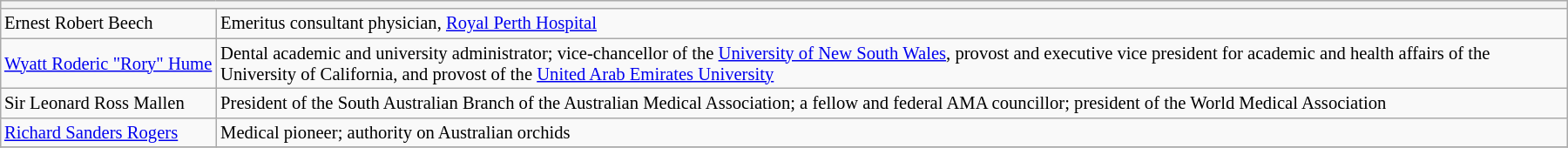<table class="wikitable floatleft mw-collapsible mw-collapsed" border= "1" style= "width:95%; font-size: 86%; float:left; margin-left:2em; margin-right:2em; margin-bottom:2em">
<tr>
<th colspan="2"></th>
</tr>
<tr>
<td>Ernest Robert Beech</td>
<td>Emeritus consultant physician, <a href='#'>Royal Perth Hospital</a></td>
</tr>
<tr>
<td><a href='#'>Wyatt Roderic "Rory" Hume</a></td>
<td>Dental academic and university administrator; vice-chancellor of the <a href='#'>University of New South Wales</a>, provost and executive vice president for academic and health affairs of the University of California, and provost of the <a href='#'>United Arab Emirates University</a></td>
</tr>
<tr>
<td>Sir Leonard Ross Mallen</td>
<td>President of the South Australian Branch of the Australian Medical Association; a fellow and federal AMA councillor; president of the World Medical Association</td>
</tr>
<tr>
<td><a href='#'>Richard Sanders Rogers</a></td>
<td>Medical pioneer; authority on Australian orchids</td>
</tr>
<tr>
</tr>
</table>
